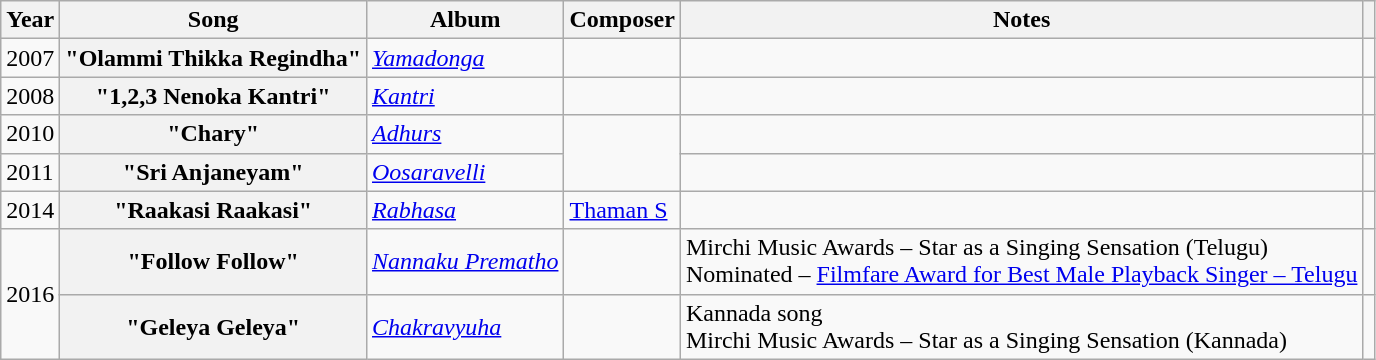<table class="wikitable plainrowheaders">
<tr>
<th scope="col">Year</th>
<th scope="col">Song</th>
<th scope="col">Album</th>
<th scope="col">Composer</th>
<th scope="col" class="unsortable">Notes</th>
<th scope="col" class="unsortable"></th>
</tr>
<tr>
<td>2007</td>
<th scope="row">"Olammi Thikka Regindha"</th>
<td><em><a href='#'>Yamadonga</a></em></td>
<td></td>
<td></td>
<td></td>
</tr>
<tr>
<td>2008</td>
<th scope="row">"1,2,3 Nenoka Kantri"</th>
<td><em><a href='#'>Kantri</a></em></td>
<td></td>
<td></td>
<td></td>
</tr>
<tr>
<td>2010</td>
<th scope="row">"Chary"</th>
<td><em><a href='#'>Adhurs</a></em></td>
<td rowspan="2"></td>
<td></td>
<td></td>
</tr>
<tr>
<td>2011</td>
<th scope="row">"Sri Anjaneyam"</th>
<td><em><a href='#'>Oosaravelli</a></em></td>
<td></td>
<td></td>
</tr>
<tr>
<td>2014</td>
<th scope="row">"Raakasi Raakasi"</th>
<td><em><a href='#'>Rabhasa</a></em></td>
<td><a href='#'>Thaman S</a></td>
<td></td>
<td></td>
</tr>
<tr>
<td rowspan="2">2016</td>
<th scope="row">"Follow Follow"</th>
<td><em><a href='#'>Nannaku Prematho</a></em></td>
<td></td>
<td>Mirchi Music Awards – Star as a Singing Sensation (Telugu)<br>Nominated – <a href='#'>Filmfare Award for Best Male Playback Singer – Telugu</a></td>
<td></td>
</tr>
<tr>
<th scope="row">"Geleya Geleya"</th>
<td><em><a href='#'>Chakravyuha</a></em></td>
<td></td>
<td>Kannada song<br>Mirchi Music Awards – Star as a Singing Sensation (Kannada)</td>
<td></td>
</tr>
</table>
